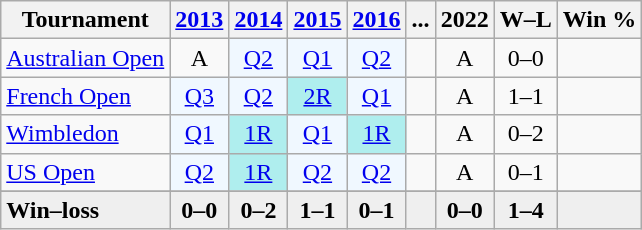<table class=wikitable style=text-align:center;>
<tr>
<th>Tournament</th>
<th><a href='#'>2013</a></th>
<th><a href='#'>2014</a></th>
<th><a href='#'>2015</a></th>
<th><a href='#'>2016</a></th>
<th>...</th>
<th>2022</th>
<th>W–L</th>
<th>Win %</th>
</tr>
<tr>
<td align=left><a href='#'>Australian Open</a></td>
<td>A</td>
<td style="background:#f0f8ff;"><a href='#'>Q2</a></td>
<td style="background:#f0f8ff;"><a href='#'>Q1</a></td>
<td style="background:#f0f8ff;"><a href='#'>Q2</a></td>
<td></td>
<td>A</td>
<td>0–0</td>
<td></td>
</tr>
<tr>
<td align=left><a href='#'>French Open</a></td>
<td style="background:#f0f8ff;"><a href='#'>Q3</a></td>
<td style="background:#f0f8ff;"><a href='#'>Q2</a></td>
<td bgcolor=afeeee><a href='#'>2R</a></td>
<td style="background:#f0f8ff;"><a href='#'>Q1</a></td>
<td></td>
<td>A</td>
<td>1–1</td>
<td></td>
</tr>
<tr>
<td align=left><a href='#'>Wimbledon</a></td>
<td style="background:#f0f8ff;"><a href='#'>Q1</a></td>
<td bgcolor=afeeee><a href='#'>1R</a></td>
<td style="background:#f0f8ff;"><a href='#'>Q1</a></td>
<td bgcolor=afeeee><a href='#'>1R</a></td>
<td></td>
<td>A</td>
<td>0–2</td>
<td></td>
</tr>
<tr>
<td align=left><a href='#'>US Open</a></td>
<td style="background:#f0f8ff;"><a href='#'>Q2</a></td>
<td bgcolor=afeeee><a href='#'>1R</a></td>
<td style="background:#f0f8ff;"><a href='#'>Q2</a></td>
<td style="background:#f0f8ff;"><a href='#'>Q2</a></td>
<td></td>
<td>A</td>
<td>0–1</td>
<td></td>
</tr>
<tr>
</tr>
<tr style="background:#efefef; font-weight:bold;">
<td style="text-align:left">Win–loss</td>
<td>0–0</td>
<td>0–2</td>
<td>1–1</td>
<td>0–1</td>
<td></td>
<td>0–0</td>
<td>1–4</td>
<td></td>
</tr>
</table>
